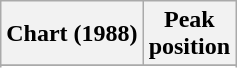<table class="wikitable" style="text-align:center;">
<tr>
<th>Chart (1988)</th>
<th>Peak<br>position</th>
</tr>
<tr>
</tr>
<tr>
</tr>
</table>
